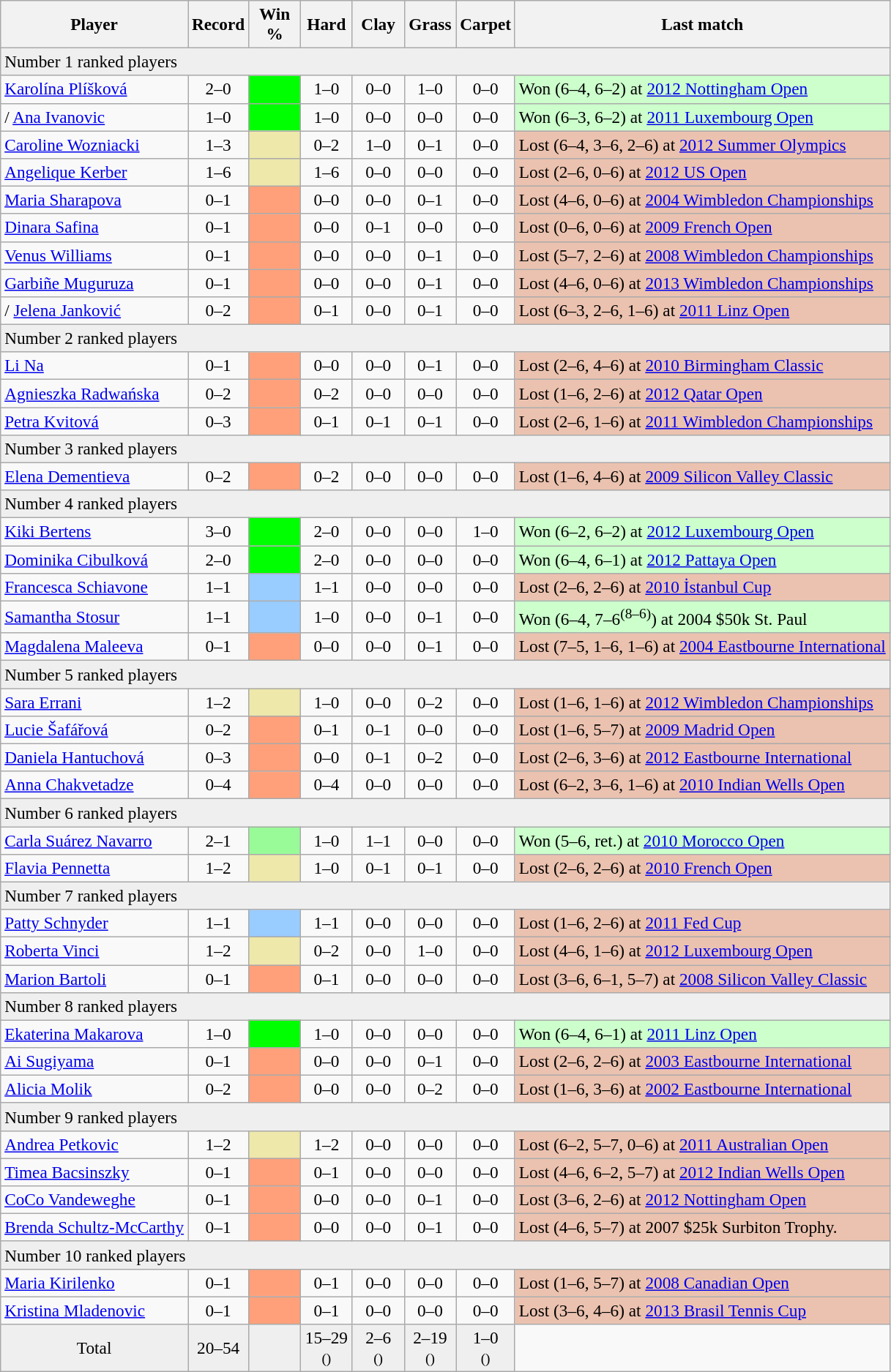<table class="sortable wikitable" style=font-size:97%;text-align:center>
<tr>
<th>Player</th>
<th data-sort-type="number">Record</th>
<th width=40>Win %</th>
<th width=40 data-sort-type="number">Hard</th>
<th width=40>Clay</th>
<th width=40>Grass</th>
<th width=40>Carpet</th>
<th>Last match</th>
</tr>
<tr bgcolor=efefef class="sortbottom">
<td align=left colspan=8>Number 1 ranked players</td>
</tr>
<tr>
<td align=left> <a href='#'>Karolína Plíšková</a></td>
<td>2–0</td>
<td bgcolor=lime></td>
<td>1–0</td>
<td>0–0</td>
<td>1–0</td>
<td>0–0</td>
<td bgcolor=ccffcc align=left>Won (6–4, 6–2) at <a href='#'>2012 Nottingham Open</a></td>
</tr>
<tr>
<td align=left>/ <a href='#'>Ana Ivanovic</a></td>
<td>1–0</td>
<td bgcolor=lime></td>
<td>1–0</td>
<td>0–0</td>
<td>0–0</td>
<td>0–0</td>
<td bgcolor= ccffcc align=left>Won (6–3, 6–2) at <a href='#'>2011 Luxembourg Open</a></td>
</tr>
<tr>
<td align=left> <a href='#'>Caroline Wozniacki</a></td>
<td>1–3</td>
<td bgcolor=eee8aa></td>
<td>0–2</td>
<td>1–0</td>
<td>0–1</td>
<td>0–0</td>
<td bgcolor=ebc2af align=left>Lost (6–4, 3–6, 2–6) at <a href='#'>2012 Summer Olympics</a></td>
</tr>
<tr>
<td align=left> <a href='#'>Angelique Kerber</a></td>
<td>1–6</td>
<td bgcolor=eee8aa></td>
<td>1–6</td>
<td>0–0</td>
<td>0–0</td>
<td>0–0</td>
<td bgcolor=ebc2af align=left>Lost (2–6, 0–6) at <a href='#'>2012 US Open</a></td>
</tr>
<tr>
<td align=left> <a href='#'>Maria Sharapova</a></td>
<td>0–1</td>
<td bgcolor=ffa07a></td>
<td>0–0</td>
<td>0–0</td>
<td>0–1</td>
<td>0–0</td>
<td bgcolor=ebc2af align=left>Lost (4–6, 0–6) at <a href='#'>2004 Wimbledon Championships</a></td>
</tr>
<tr>
<td align=left> <a href='#'>Dinara Safina</a></td>
<td>0–1</td>
<td bgcolor=ffa07a></td>
<td>0–0</td>
<td>0–1</td>
<td>0–0</td>
<td>0–0</td>
<td bgcolor=ebc2af align=left>Lost (0–6, 0–6) at <a href='#'>2009 French Open</a></td>
</tr>
<tr>
<td align=left> <a href='#'>Venus Williams</a></td>
<td>0–1</td>
<td bgcolor=ffa07a></td>
<td>0–0</td>
<td>0–0</td>
<td>0–1</td>
<td>0–0</td>
<td bgcolor=ebc2af align=left>Lost (5–7, 2–6) at <a href='#'>2008 Wimbledon Championships</a></td>
</tr>
<tr>
<td align=left> <a href='#'>Garbiñe Muguruza</a></td>
<td>0–1</td>
<td bgcolor=ffa07a></td>
<td>0–0</td>
<td>0–0</td>
<td>0–1</td>
<td>0–0</td>
<td bgcolor=ebc2af align=left>Lost (4–6, 0–6) at <a href='#'>2013 Wimbledon Championships</a></td>
</tr>
<tr>
<td align=left>/ <a href='#'>Jelena Janković</a></td>
<td>0–2</td>
<td bgcolor=ffa07a></td>
<td>0–1</td>
<td>0–0</td>
<td>0–1</td>
<td>0–0</td>
<td bgcolor=ebc2af align=left>Lost (6–3, 2–6, 1–6) at <a href='#'>2011 Linz Open</a></td>
</tr>
<tr bgcolor=efefef class="sortbottom">
<td align=left colspan=8>Number 2 ranked players</td>
</tr>
<tr>
<td align=left> <a href='#'>Li Na</a></td>
<td>0–1</td>
<td bgcolor=ffa07a></td>
<td>0–0</td>
<td>0–0</td>
<td>0–1</td>
<td>0–0</td>
<td bgcolor=ebc2af align=left>Lost (2–6, 4–6) at <a href='#'>2010 Birmingham Classic</a></td>
</tr>
<tr>
<td align=left> <a href='#'>Agnieszka Radwańska</a></td>
<td>0–2</td>
<td bgcolor=ffa07a></td>
<td>0–2</td>
<td>0–0</td>
<td>0–0</td>
<td>0–0</td>
<td bgcolor=ebc2af align=left>Lost (1–6, 2–6) at <a href='#'>2012 Qatar Open</a></td>
</tr>
<tr>
<td align=left> <a href='#'>Petra Kvitová</a></td>
<td>0–3</td>
<td bgcolor=ffa07a></td>
<td>0–1</td>
<td>0–1</td>
<td>0–1</td>
<td>0–0</td>
<td bgcolor=ebc2af align=left>Lost (2–6, 1–6) at <a href='#'>2011 Wimbledon Championships</a></td>
</tr>
<tr bgcolor=efefef class="sortbottom">
<td align=left colspan=8>Number 3 ranked players</td>
</tr>
<tr>
<td align=left> <a href='#'>Elena Dementieva</a></td>
<td>0–2</td>
<td bgcolor=ffa07a></td>
<td>0–2</td>
<td>0–0</td>
<td>0–0</td>
<td>0–0</td>
<td bgcolor=ebc2af align=left>Lost (1–6, 4–6) at <a href='#'>2009 Silicon Valley Classic</a></td>
</tr>
<tr bgcolor=efefef class="sortbottom">
<td align=left colspan=8>Number 4 ranked players</td>
</tr>
<tr>
<td align=left> <a href='#'>Kiki Bertens</a></td>
<td>3–0</td>
<td bgcolor=lime></td>
<td>2–0</td>
<td>0–0</td>
<td>0–0</td>
<td>1–0</td>
<td bgcolor=ccffcc align=left>Won (6–2, 6–2) at <a href='#'>2012 Luxembourg Open</a></td>
</tr>
<tr>
<td align=left> <a href='#'>Dominika Cibulková</a></td>
<td>2–0</td>
<td bgcolor=lime></td>
<td>2–0</td>
<td>0–0</td>
<td>0–0</td>
<td>0–0</td>
<td bgcolor=ccffcc align=left>Won (6–4, 6–1) at <a href='#'>2012 Pattaya Open</a></td>
</tr>
<tr>
<td align=left> <a href='#'>Francesca Schiavone</a></td>
<td>1–1</td>
<td bgcolor=99ccff></td>
<td>1–1</td>
<td>0–0</td>
<td>0–0</td>
<td>0–0</td>
<td bgcolor=ebc2af align=left>Lost (2–6, 2–6) at <a href='#'>2010 İstanbul Cup</a></td>
</tr>
<tr>
<td align=left> <a href='#'>Samantha Stosur</a></td>
<td>1–1</td>
<td bgcolor=99ccff></td>
<td>1–0</td>
<td>0–0</td>
<td>0–1</td>
<td>0–0</td>
<td bgcolor=ccffcc align=left>Won (6–4, 7–6<sup>(8–6)</sup>) at 2004 $50k St. Paul</td>
</tr>
<tr>
<td align=left> <a href='#'>Magdalena Maleeva</a></td>
<td>0–1</td>
<td bgcolor=ffa07a></td>
<td>0–0</td>
<td>0–0</td>
<td>0–1</td>
<td>0–0</td>
<td bgcolor=ebc2af align=left>Lost (7–5, 1–6, 1–6) at <a href='#'>2004 Eastbourne International</a></td>
</tr>
<tr bgcolor=efefef class="sortbottom">
<td align=left colspan=8>Number 5 ranked players</td>
</tr>
<tr>
<td align=left> <a href='#'>Sara Errani</a></td>
<td>1–2</td>
<td bgcolor=eee8aa></td>
<td>1–0</td>
<td>0–0</td>
<td>0–2</td>
<td>0–0</td>
<td bgcolor=ebc2af align=left>Lost (1–6, 1–6) at <a href='#'>2012 Wimbledon Championships</a></td>
</tr>
<tr>
<td align=left> <a href='#'>Lucie Šafářová</a></td>
<td>0–2</td>
<td bgcolor=ffa07a></td>
<td>0–1</td>
<td>0–1</td>
<td>0–0</td>
<td>0–0</td>
<td bgcolor=ebc2af align=left>Lost (1–6, 5–7) at <a href='#'>2009 Madrid Open</a></td>
</tr>
<tr>
<td align=left> <a href='#'>Daniela Hantuchová</a></td>
<td>0–3</td>
<td bgcolor=ffa07a></td>
<td>0–0</td>
<td>0–1</td>
<td>0–2</td>
<td>0–0</td>
<td bgcolor=ebc2af align=left>Lost (2–6, 3–6) at <a href='#'>2012 Eastbourne International</a></td>
</tr>
<tr>
<td align=left> <a href='#'>Anna Chakvetadze</a></td>
<td>0–4</td>
<td bgcolor=ffa07a></td>
<td>0–4</td>
<td>0–0</td>
<td>0–0</td>
<td>0–0</td>
<td bgcolor=ebc2af align=left>Lost (6–2, 3–6, 1–6) at <a href='#'>2010 Indian Wells Open</a></td>
</tr>
<tr bgcolor=efefef class="sortbottom">
<td align=left colspan=8>Number 6 ranked players</td>
</tr>
<tr>
<td align=left> <a href='#'>Carla Suárez Navarro</a></td>
<td>2–1</td>
<td bgcolor=98fb98></td>
<td>1–0</td>
<td>1–1</td>
<td>0–0</td>
<td>0–0</td>
<td bgcolor=ccffcc align=left>Won (5–6, ret.) at <a href='#'>2010 Morocco Open</a></td>
</tr>
<tr>
<td align=left> <a href='#'>Flavia Pennetta</a></td>
<td>1–2</td>
<td bgcolor=eee8aa></td>
<td>1–0</td>
<td>0–1</td>
<td>0–1</td>
<td>0–0</td>
<td bgcolor=ebc2af align=left>Lost (2–6, 2–6) at <a href='#'>2010 French Open</a></td>
</tr>
<tr bgcolor=efefef class="sortbottom">
<td align=left colspan=8>Number 7 ranked players</td>
</tr>
<tr>
<td align=left> <a href='#'>Patty Schnyder</a></td>
<td>1–1</td>
<td bgcolor=99ccff></td>
<td>1–1</td>
<td>0–0</td>
<td>0–0</td>
<td>0–0</td>
<td bgcolor=ebc2af align=left>Lost (1–6, 2–6) at <a href='#'>2011 Fed Cup</a></td>
</tr>
<tr>
<td align=left> <a href='#'>Roberta Vinci</a></td>
<td>1–2</td>
<td bgcolor=eee8aa></td>
<td>0–2</td>
<td>0–0</td>
<td>1–0</td>
<td>0–0</td>
<td bgcolor=ebc2af align=left>Lost (4–6, 1–6) at <a href='#'>2012 Luxembourg Open</a></td>
</tr>
<tr>
<td align=left> <a href='#'>Marion Bartoli</a></td>
<td>0–1</td>
<td bgcolor=ffa07a></td>
<td>0–1</td>
<td>0–0</td>
<td>0–0</td>
<td>0–0</td>
<td bgcolor=ebc2af align=left>Lost (3–6, 6–1, 5–7) at <a href='#'>2008 Silicon Valley Classic</a></td>
</tr>
<tr bgcolor=efefef class="sortbottom">
<td align=left colspan=8>Number 8 ranked players</td>
</tr>
<tr>
<td align=left> <a href='#'>Ekaterina Makarova</a></td>
<td>1–0</td>
<td bgcolor=lime></td>
<td>1–0</td>
<td>0–0</td>
<td>0–0</td>
<td>0–0</td>
<td bgcolor=ccffcc align=left>Won (6–4, 6–1) at <a href='#'>2011 Linz Open</a></td>
</tr>
<tr>
<td align=left> <a href='#'>Ai Sugiyama</a></td>
<td>0–1</td>
<td bgcolor=ffa07a></td>
<td>0–0</td>
<td>0–0</td>
<td>0–1</td>
<td>0–0</td>
<td bgcolor=ebc2af align=left>Lost (2–6, 2–6) at <a href='#'>2003 Eastbourne International</a></td>
</tr>
<tr>
<td align=left> <a href='#'>Alicia Molik</a></td>
<td>0–2</td>
<td bgcolor=ffa07a></td>
<td>0–0</td>
<td>0–0</td>
<td>0–2</td>
<td>0–0</td>
<td bgcolor=ebc2af align=left>Lost (1–6, 3–6) at <a href='#'>2002 Eastbourne International</a></td>
</tr>
<tr bgcolor=efefef class="sortbottom">
<td align=left colspan=8>Number 9 ranked players</td>
</tr>
<tr>
<td align=left> <a href='#'>Andrea Petkovic</a></td>
<td>1–2</td>
<td bgcolor=eee8aa></td>
<td>1–2</td>
<td>0–0</td>
<td>0–0</td>
<td>0–0</td>
<td bgcolor=ebc2af align=left>Lost (6–2, 5–7, 0–6) at <a href='#'>2011 Australian Open</a></td>
</tr>
<tr>
<td align=left> <a href='#'>Timea Bacsinszky</a></td>
<td>0–1</td>
<td bgcolor=ffa07a></td>
<td>0–1</td>
<td>0–0</td>
<td>0–0</td>
<td>0–0</td>
<td bgcolor=ebc2af align=left>Lost (4–6, 6–2, 5–7) at <a href='#'>2012 Indian Wells Open</a></td>
</tr>
<tr>
<td align=left> <a href='#'>CoCo Vandeweghe</a></td>
<td>0–1</td>
<td bgcolor=ffa07a></td>
<td>0–0</td>
<td>0–0</td>
<td>0–1</td>
<td>0–0</td>
<td bgcolor=ebc2af align=left>Lost (3–6, 2–6) at <a href='#'>2012 Nottingham Open</a></td>
</tr>
<tr>
<td align=left> <a href='#'>Brenda Schultz-McCarthy</a></td>
<td>0–1</td>
<td bgcolor=ffa07a></td>
<td>0–0</td>
<td>0–0</td>
<td>0–1</td>
<td>0–0</td>
<td bgcolor=ebc2af align=left>Lost (4–6, 5–7) at 2007 $25k Surbiton Trophy.</td>
</tr>
<tr bgcolor=efefef class="sortbottom">
<td align=left colspan=8>Number 10 ranked players</td>
</tr>
<tr>
<td align=left> <a href='#'>Maria Kirilenko</a></td>
<td>0–1</td>
<td bgcolor=ffa07a></td>
<td>0–1</td>
<td>0–0</td>
<td>0–0</td>
<td>0–0</td>
<td bgcolor=ebc2af align=left>Lost (1–6, 5–7) at <a href='#'>2008 Canadian Open</a></td>
</tr>
<tr>
<td align=left> <a href='#'>Kristina Mladenovic</a></td>
<td>0–1</td>
<td bgcolor=ffa07a></td>
<td>0–1</td>
<td>0–0</td>
<td>0–0</td>
<td>0–0</td>
<td bgcolor=ebc2af align=left>Lost (3–6, 4–6) at <a href='#'>2013 Brasil Tennis Cup</a></td>
</tr>
<tr bgcolor=efefef class="sortbottom">
<td>Total</td>
<td>20–54</td>
<td></td>
<td>15–29 <br> <small>()</small></td>
<td>2–6 <br> <small>()</small></td>
<td>2–19 <br> <small>()</small></td>
<td>1–0 <br> <small>()</small></td>
</tr>
</table>
